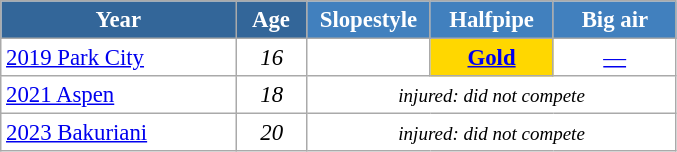<table class="wikitable" style="font-size:95%; text-align:center; border:grey solid 1px; border-collapse:collapse; background:#ffffff;">
<tr>
<th style="background-color:#369; color:white; width:150px;"> Year </th>
<th style="background-color:#369; color:white; width:40px;"> Age </th>
<th style="background-color:#4180be; color:white; width:75px;"> Slopestyle </th>
<th style="background-color:#4180be; color:white; width:75px;"> Halfpipe </th>
<th style="background-color:#4180be; color:white; width:75px;"> Big air </th>
</tr>
<tr>
<td align=left> <a href='#'>2019 Park City</a></td>
<td><em>16</em></td>
<td><small><a href='#'></a></small></td>
<td bgcolor="gold"><strong><a href='#'>Gold</a></strong></td>
<td><a href='#'>—</a></td>
</tr>
<tr>
<td align=left> <a href='#'>2021 Aspen</a></td>
<td><em>18</em></td>
<td colspan=3><em><small>injured: did not compete</small></em></td>
</tr>
<tr>
<td align=left> <a href='#'>2023 Bakuriani</a></td>
<td><em>20</em></td>
<td colspan=3><em><small>injured: did not compete</small></em></td>
</tr>
</table>
